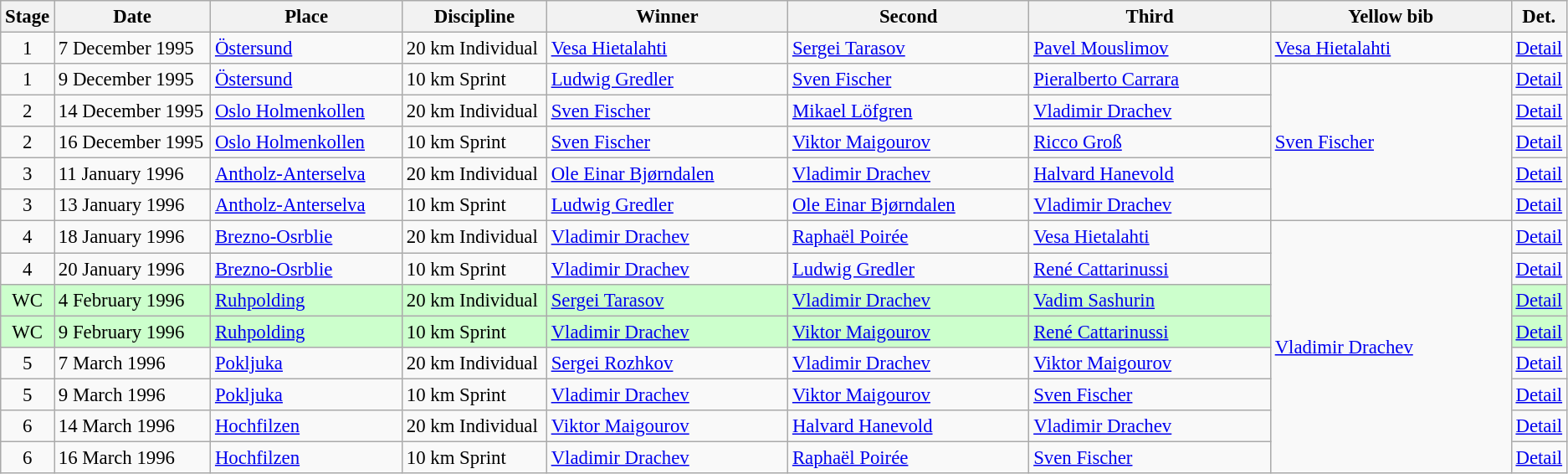<table class="wikitable" style="font-size:95%;">
<tr>
<th width="10">Stage</th>
<th width="120">Date</th>
<th width="148">Place</th>
<th width="110">Discipline</th>
<th width="190">Winner</th>
<th width="190">Second</th>
<th width="190">Third</th>
<th width="190">Yellow bib <br> </th>
<th width="8">Det.</th>
</tr>
<tr>
<td align=center>1</td>
<td>7 December 1995</td>
<td> <a href='#'>Östersund</a></td>
<td>20 km Individual</td>
<td> <a href='#'>Vesa Hietalahti</a></td>
<td> <a href='#'>Sergei Tarasov</a></td>
<td> <a href='#'>Pavel Mouslimov</a></td>
<td> <a href='#'>Vesa Hietalahti</a></td>
<td><a href='#'>Detail</a></td>
</tr>
<tr>
<td align=center>1</td>
<td>9 December 1995</td>
<td> <a href='#'>Östersund</a></td>
<td>10 km Sprint</td>
<td> <a href='#'>Ludwig Gredler</a></td>
<td> <a href='#'>Sven Fischer</a></td>
<td> <a href='#'>Pieralberto Carrara</a></td>
<td rowspan="5"> <a href='#'>Sven Fischer</a></td>
<td><a href='#'>Detail</a></td>
</tr>
<tr>
<td align=center>2</td>
<td>14 December 1995</td>
<td> <a href='#'>Oslo Holmenkollen</a></td>
<td>20 km Individual</td>
<td> <a href='#'>Sven Fischer</a></td>
<td> <a href='#'>Mikael Löfgren</a></td>
<td> <a href='#'>Vladimir Drachev</a></td>
<td><a href='#'>Detail</a></td>
</tr>
<tr>
<td align=center>2</td>
<td>16 December 1995</td>
<td> <a href='#'>Oslo Holmenkollen</a></td>
<td>10 km Sprint</td>
<td> <a href='#'>Sven Fischer</a></td>
<td> <a href='#'>Viktor Maigourov</a></td>
<td> <a href='#'>Ricco Groß</a></td>
<td><a href='#'>Detail</a></td>
</tr>
<tr>
<td align=center>3</td>
<td>11 January 1996</td>
<td> <a href='#'>Antholz-Anterselva</a></td>
<td>20 km Individual</td>
<td> <a href='#'>Ole Einar Bjørndalen</a></td>
<td> <a href='#'>Vladimir Drachev</a></td>
<td> <a href='#'>Halvard Hanevold</a></td>
<td><a href='#'>Detail</a></td>
</tr>
<tr>
<td align=center>3</td>
<td>13 January 1996</td>
<td> <a href='#'>Antholz-Anterselva</a></td>
<td>10 km Sprint</td>
<td> <a href='#'>Ludwig Gredler</a></td>
<td> <a href='#'>Ole Einar Bjørndalen</a></td>
<td> <a href='#'>Vladimir Drachev</a></td>
<td><a href='#'>Detail</a></td>
</tr>
<tr>
<td align=center>4</td>
<td>18 January 1996</td>
<td> <a href='#'>Brezno-Osrblie</a></td>
<td>20 km Individual</td>
<td> <a href='#'>Vladimir Drachev</a></td>
<td> <a href='#'>Raphaël Poirée</a></td>
<td> <a href='#'>Vesa Hietalahti</a></td>
<td rowspan="8"> <a href='#'>Vladimir Drachev</a></td>
<td><a href='#'>Detail</a></td>
</tr>
<tr>
<td align=center>4</td>
<td>20 January 1996</td>
<td> <a href='#'>Brezno-Osrblie</a></td>
<td>10 km Sprint</td>
<td> <a href='#'>Vladimir Drachev</a></td>
<td> <a href='#'>Ludwig Gredler</a></td>
<td> <a href='#'>René Cattarinussi</a></td>
<td><a href='#'>Detail</a></td>
</tr>
<tr style="background:#CCFFCC">
<td align=center>WC</td>
<td>4 February 1996</td>
<td> <a href='#'>Ruhpolding</a></td>
<td>20 km Individual</td>
<td> <a href='#'>Sergei Tarasov</a></td>
<td> <a href='#'>Vladimir Drachev</a></td>
<td> <a href='#'>Vadim Sashurin</a></td>
<td><a href='#'>Detail</a></td>
</tr>
<tr style="background:#CCFFCC">
<td align=center>WC</td>
<td>9 February 1996</td>
<td> <a href='#'>Ruhpolding</a></td>
<td>10 km Sprint</td>
<td> <a href='#'>Vladimir Drachev</a></td>
<td> <a href='#'>Viktor Maigourov</a></td>
<td> <a href='#'>René Cattarinussi</a></td>
<td><a href='#'>Detail</a></td>
</tr>
<tr>
<td align=center>5</td>
<td>7 March 1996</td>
<td> <a href='#'>Pokljuka</a></td>
<td>20 km Individual</td>
<td> <a href='#'>Sergei Rozhkov</a></td>
<td> <a href='#'>Vladimir Drachev</a></td>
<td> <a href='#'>Viktor Maigourov</a></td>
<td><a href='#'>Detail</a></td>
</tr>
<tr>
<td align=center>5</td>
<td>9 March 1996</td>
<td> <a href='#'>Pokljuka</a></td>
<td>10 km Sprint</td>
<td> <a href='#'>Vladimir Drachev</a></td>
<td> <a href='#'>Viktor Maigourov</a></td>
<td> <a href='#'>Sven Fischer</a></td>
<td><a href='#'>Detail</a></td>
</tr>
<tr>
<td align=center>6</td>
<td>14 March 1996</td>
<td> <a href='#'>Hochfilzen</a></td>
<td>20 km Individual</td>
<td> <a href='#'>Viktor Maigourov</a></td>
<td> <a href='#'>Halvard Hanevold</a></td>
<td> <a href='#'>Vladimir Drachev</a></td>
<td><a href='#'>Detail</a></td>
</tr>
<tr>
<td align=center>6</td>
<td>16 March 1996</td>
<td> <a href='#'>Hochfilzen</a></td>
<td>10 km Sprint</td>
<td> <a href='#'>Vladimir Drachev</a></td>
<td> <a href='#'>Raphaël Poirée</a></td>
<td> <a href='#'>Sven Fischer</a></td>
<td><a href='#'>Detail</a></td>
</tr>
</table>
